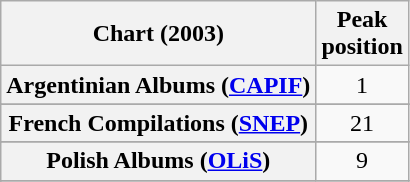<table class="wikitable sortable plainrowheaders" style="text-align:center">
<tr>
<th scope="col">Chart (2003)</th>
<th scope="col">Peak<br> position</th>
</tr>
<tr>
<th scope="row">Argentinian Albums (<a href='#'>CAPIF</a>)</th>
<td>1</td>
</tr>
<tr>
</tr>
<tr>
</tr>
<tr>
</tr>
<tr>
</tr>
<tr>
</tr>
<tr>
</tr>
<tr>
</tr>
<tr>
</tr>
<tr>
<th scope="row">French Compilations (<a href='#'>SNEP</a>)</th>
<td>21</td>
</tr>
<tr>
</tr>
<tr>
</tr>
<tr>
</tr>
<tr>
</tr>
<tr>
<th scope="row">Polish Albums (<a href='#'>OLiS</a>)</th>
<td>9</td>
</tr>
<tr>
</tr>
<tr>
</tr>
<tr>
</tr>
<tr>
</tr>
<tr>
</tr>
</table>
